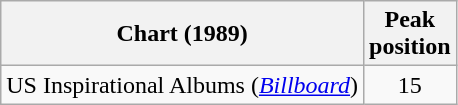<table class="wikitable">
<tr>
<th>Chart (1989)</th>
<th>Peak<br>position</th>
</tr>
<tr>
<td>US Inspirational Albums (<em><a href='#'>Billboard</a></em>)</td>
<td style="text-align:center;">15</td>
</tr>
</table>
